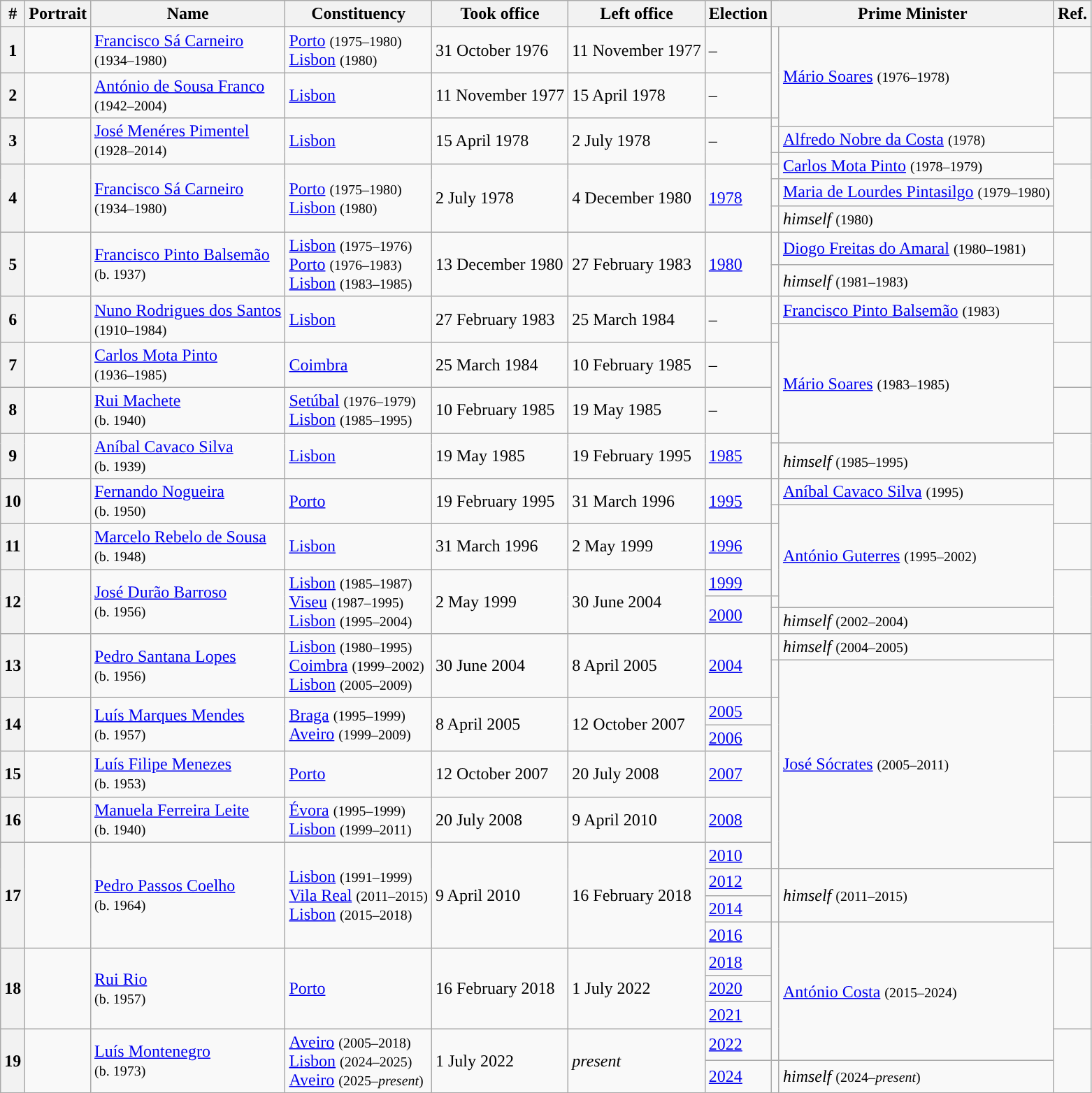<table class="wikitable">
<tr>
<th>#</th>
<th>Portrait</th>
<th>Name</th>
<th>Constituency</th>
<th>Took office</th>
<th>Left office</th>
<th>Election</th>
<th colspan="2">Prime Minister</th>
<th>Ref.</th>
</tr>
<tr>
<th>1</th>
<td></td>
<td><a href='#'>Francisco Sá Carneiro</a><br><small>(1934–1980)</small></td>
<td><a href='#'>Porto</a> <small>(1975–1980)</small><br><a href='#'>Lisbon</a> <small>(1980)</small></td>
<td>31 October 1976</td>
<td>11 November 1977</td>
<td>–</td>
<td rowspan="2" style="background-color: "></td>
<td rowspan="3"><a href='#'>Mário Soares</a> <small>(1976–1978)</small></td>
<td></td>
</tr>
<tr>
<th>2</th>
<td></td>
<td><a href='#'>António de Sousa Franco</a><br><small>(1942–2004)</small></td>
<td><a href='#'>Lisbon</a></td>
<td>11 November 1977</td>
<td>15 April 1978</td>
<td>–</td>
<td></td>
</tr>
<tr>
<th rowspan="3">3</th>
<td rowspan="3"></td>
<td rowspan="3"><a href='#'>José Menéres Pimentel</a><br><small>(1928–2014)</small></td>
<td rowspan="3"><a href='#'>Lisbon</a></td>
<td rowspan="3">15 April 1978</td>
<td rowspan="3">2 July 1978</td>
<td rowspan="3">–</td>
<td style="background-color: "></td>
<td rowspan="3"></td>
</tr>
<tr>
<td style="background-color: "></td>
<td><a href='#'>Alfredo Nobre da Costa</a> <small>(1978)</small></td>
</tr>
<tr>
<td style="background-color: "></td>
<td rowspan="2"><a href='#'>Carlos Mota Pinto</a> <small>(1978–1979)</small></td>
</tr>
<tr>
<th rowspan="3">4</th>
<td rowspan="3"></td>
<td rowspan="3"><a href='#'>Francisco Sá Carneiro</a><br><small>(1934–1980)</small></td>
<td rowspan="3"><a href='#'>Porto</a> <small>(1975–1980)</small><br><a href='#'>Lisbon</a> <small>(1980)</small></td>
<td rowspan="3">2 July 1978</td>
<td rowspan="3">4 December 1980</td>
<td rowspan="3"><a href='#'>1978</a></td>
<td style="background-color: "></td>
<td rowspan="3"></td>
</tr>
<tr>
<td style="background-color: "></td>
<td><a href='#'>Maria de Lourdes Pintasilgo</a> <small>(1979–1980)</small></td>
</tr>
<tr>
<td style="background-color: "></td>
<td><em>himself</em> <small>(1980)</small></td>
</tr>
<tr>
<th rowspan="2">5</th>
<td rowspan="2"></td>
<td rowspan="2"><a href='#'>Francisco Pinto Balsemão</a><br><small>(b. 1937)</small></td>
<td rowspan="2"><a href='#'>Lisbon</a> <small>(1975–1976)</small><br><a href='#'>Porto</a> <small>(1976–1983)</small><br><a href='#'>Lisbon</a> <small>(1983–1985)</small></td>
<td rowspan="2">13 December 1980</td>
<td rowspan="2">27 February 1983</td>
<td rowspan="2"><a href='#'>1980</a></td>
<td style="background-color: "></td>
<td><a href='#'>Diogo Freitas do Amaral</a> <small>(1980–1981)</small></td>
<td rowspan="2"></td>
</tr>
<tr>
<td style="background-color: "></td>
<td><em>himself</em> <small>(1981–1983)</small></td>
</tr>
<tr>
<th rowspan="2">6</th>
<td rowspan="2"></td>
<td rowspan="2"><a href='#'>Nuno Rodrigues dos Santos</a><br><small>(1910–1984)</small></td>
<td rowspan="2"><a href='#'>Lisbon</a></td>
<td rowspan="2">27 February 1983</td>
<td rowspan="2">25 March 1984</td>
<td rowspan="2">–</td>
<td style="background-color: "></td>
<td><a href='#'>Francisco Pinto Balsemão</a> <small>(1983)</small></td>
<td rowspan="2"></td>
</tr>
<tr>
<td style="background-color: "></td>
<td rowspan="4"><a href='#'>Mário Soares</a> <small>(1983–1985)</small></td>
</tr>
<tr>
<th>7</th>
<td></td>
<td><a href='#'>Carlos Mota Pinto</a><br><small>(1936–1985)</small></td>
<td><a href='#'>Coimbra</a></td>
<td>25 March 1984</td>
<td>10 February 1985</td>
<td>–</td>
<td rowspan="2" style="background-color: "></td>
<td></td>
</tr>
<tr>
<th>8</th>
<td></td>
<td><a href='#'>Rui Machete</a><br><small>(b. 1940)</small></td>
<td><a href='#'>Setúbal</a> <small>(1976–1979)</small><br><a href='#'>Lisbon</a> <small>(1985–1995)</small></td>
<td>10 February 1985</td>
<td>19 May 1985</td>
<td>–</td>
<td></td>
</tr>
<tr>
<th rowspan="2">9</th>
<td rowspan="2"></td>
<td rowspan="2"><a href='#'>Aníbal Cavaco Silva</a><br><small>(b. 1939)</small></td>
<td rowspan="2"><a href='#'>Lisbon</a></td>
<td rowspan="2">19 May 1985</td>
<td rowspan="2">19 February 1995</td>
<td rowspan="2"><a href='#'>1985</a></td>
<td style="background-color: "></td>
<td rowspan="2"></td>
</tr>
<tr>
<td style="background-color: "></td>
<td><em>himself</em> <small>(1985–1995)</small></td>
</tr>
<tr>
<th rowspan="2">10</th>
<td rowspan="2"></td>
<td rowspan="2"><a href='#'>Fernando Nogueira</a><br><small>(b. 1950)</small></td>
<td rowspan="2"><a href='#'>Porto</a></td>
<td rowspan="2">19 February 1995</td>
<td rowspan="2">31 March 1996</td>
<td rowspan="2"><a href='#'>1995</a></td>
<td style="background-color: "></td>
<td><a href='#'>Aníbal Cavaco Silva</a> <small>(1995)</small></td>
<td rowspan="2"></td>
</tr>
<tr>
<td style="background-color: "></td>
<td rowspan="4"><a href='#'>António Guterres</a> <small>(1995–2002)</small></td>
</tr>
<tr>
<th>11</th>
<td></td>
<td><a href='#'>Marcelo Rebelo de Sousa</a><br><small>(b. 1948)</small></td>
<td><a href='#'>Lisbon</a></td>
<td>31 March 1996</td>
<td>2 May 1999</td>
<td><a href='#'>1996</a></td>
<td rowspan="2" style="background-color: "></td>
<td></td>
</tr>
<tr>
<th rowspan="3">12</th>
<td rowspan="3"></td>
<td rowspan="3"><a href='#'>José Durão Barroso</a><br><small>(b. 1956)</small></td>
<td rowspan="3"><a href='#'>Lisbon</a> <small>(1985–1987)</small><br><a href='#'>Viseu</a> <small>(1987–1995)</small><br><a href='#'>Lisbon</a> <small>(1995–2004)</small></td>
<td rowspan="3">2 May 1999</td>
<td rowspan="3">30 June 2004</td>
<td><a href='#'>1999</a></td>
<td rowspan="3"></td>
</tr>
<tr>
<td rowspan="2"><a href='#'>2000</a></td>
<td style="background-color: "></td>
</tr>
<tr>
<td style="background-color: "></td>
<td><em>himself</em> <small>(2002–2004)</small></td>
</tr>
<tr>
<th rowspan="2">13</th>
<td rowspan="2"></td>
<td rowspan="2"><a href='#'>Pedro Santana Lopes</a><br><small>(b. 1956)</small></td>
<td rowspan="2"><a href='#'>Lisbon</a> <small>(1980–1995)</small><br><a href='#'>Coimbra</a> <small>(1999–2002)</small><br><a href='#'>Lisbon</a> <small>(2005–2009)</small></td>
<td rowspan="2">30 June 2004</td>
<td rowspan="2">8 April 2005</td>
<td rowspan="2"><a href='#'>2004</a></td>
<td style="background-color: "></td>
<td><em>himself</em> <small>(2004–2005)</small></td>
<td rowspan="2"></td>
</tr>
<tr>
<td style="background-color: "></td>
<td rowspan="6"><a href='#'>José Sócrates</a> <small>(2005–2011)</small></td>
</tr>
<tr>
<th rowspan="2">14</th>
<td rowspan="2"></td>
<td rowspan="2"><a href='#'>Luís Marques Mendes</a><br><small>(b. 1957)</small></td>
<td rowspan="2"><a href='#'>Braga</a> <small>(1995–1999)</small><br><a href='#'>Aveiro</a> <small>(1999–2009)</small></td>
<td rowspan="2">8 April 2005</td>
<td rowspan="2">12 October 2007</td>
<td><a href='#'>2005</a></td>
<td rowspan="5" style="background-color: "></td>
<td rowspan="2"></td>
</tr>
<tr>
<td><a href='#'>2006</a></td>
</tr>
<tr>
<th>15</th>
<td></td>
<td><a href='#'>Luís Filipe Menezes</a><br><small>(b. 1953)</small></td>
<td><a href='#'>Porto</a></td>
<td>12 October 2007</td>
<td>20 July 2008</td>
<td><a href='#'>2007</a></td>
<td></td>
</tr>
<tr>
<th>16</th>
<td></td>
<td><a href='#'>Manuela Ferreira Leite</a><br><small>(b. 1940)</small></td>
<td><a href='#'>Évora</a> <small>(1995–1999)</small><br><a href='#'>Lisbon</a> <small>(1999–2011)</small></td>
<td>20 July 2008</td>
<td>9 April 2010</td>
<td><a href='#'>2008</a></td>
<td></td>
</tr>
<tr>
<th rowspan="4">17</th>
<td rowspan="4"></td>
<td rowspan="4"><a href='#'>Pedro Passos Coelho</a><br><small>(b. 1964)</small></td>
<td rowspan="4"><a href='#'>Lisbon</a> <small>(1991–1999)</small><br><a href='#'>Vila Real</a> <small>(2011–2015)</small><br><a href='#'>Lisbon</a> <small>(2015–2018)</small></td>
<td rowspan="4">9 April 2010</td>
<td rowspan="4">16 February 2018</td>
<td><a href='#'>2010</a></td>
<td rowspan="4"></td>
</tr>
<tr>
<td><a href='#'>2012</a></td>
<td rowspan="2" style="background-color: "></td>
<td rowspan="2"><em>himself</em> <small>(2011–2015)</small></td>
</tr>
<tr>
<td><a href='#'>2014</a></td>
</tr>
<tr>
<td><a href='#'>2016</a></td>
<td rowspan="5" style="background-color: "></td>
<td rowspan="5"><a href='#'>António Costa</a> <small>(2015–2024)</small></td>
</tr>
<tr>
<th rowspan="3">18</th>
<td rowspan="3"></td>
<td rowspan="3"><a href='#'>Rui Rio</a><br><small>(b. 1957)</small></td>
<td rowspan="3"><a href='#'>Porto</a></td>
<td rowspan="3">16 February 2018</td>
<td rowspan="3">1 July 2022</td>
<td><a href='#'>2018</a></td>
<td rowspan="3"></td>
</tr>
<tr>
<td><a href='#'>2020</a></td>
</tr>
<tr>
<td><a href='#'>2021</a></td>
</tr>
<tr>
<th rowspan="2">19</th>
<td rowspan="2"></td>
<td rowspan="2"><a href='#'>Luís Montenegro</a><br><small>(b. 1973)</small></td>
<td rowspan="2"><a href='#'>Aveiro</a> <small>(2005–2018)</small><br><a href='#'>Lisbon</a> <small>(2024–2025)</small><br><a href='#'>Aveiro</a> <small>(2025–<em>present</em>)</small></td>
<td rowspan="2">1 July 2022</td>
<td rowspan="2"><em>present</em></td>
<td><a href='#'>2022</a></td>
<td rowspan="2"></td>
</tr>
<tr>
<td><a href='#'>2024</a></td>
<td style="background-color: "></td>
<td><em>himself</em> <small>(2024–<em>present</em>)</small></td>
</tr>
</table>
